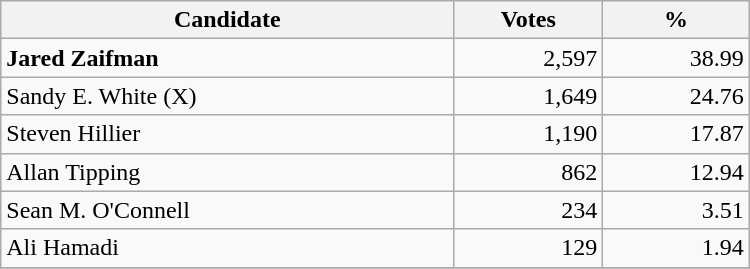<table style="width:500px;" class="wikitable">
<tr>
<th align="center">Candidate</th>
<th align="center">Votes</th>
<th align="center">%</th>
</tr>
<tr>
<td align="left"><strong>Jared Zaifman</strong></td>
<td align="right">2,597</td>
<td align="right">38.99</td>
</tr>
<tr>
<td align="left">Sandy E. White (X)</td>
<td align="right">1,649</td>
<td align="right">24.76</td>
</tr>
<tr>
<td align="left">Steven Hillier</td>
<td align="right">1,190</td>
<td align="right">17.87</td>
</tr>
<tr>
<td align="left">Allan Tipping</td>
<td align="right">862</td>
<td align="right">12.94</td>
</tr>
<tr>
<td align="left">Sean M. O'Connell</td>
<td align="right">234</td>
<td align="right">3.51</td>
</tr>
<tr>
<td align="left">Ali Hamadi</td>
<td align="right">129</td>
<td align="right">1.94</td>
</tr>
<tr>
</tr>
</table>
